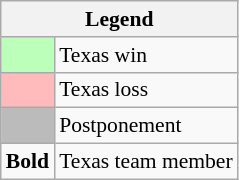<table class="wikitable" style="font-size:90%">
<tr>
<th colspan="2">Legend</th>
</tr>
<tr>
<td bgcolor="#bbffbb"> </td>
<td>Texas win</td>
</tr>
<tr>
<td bgcolor="#ffbbbb"> </td>
<td>Texas loss</td>
</tr>
<tr>
<td bgcolor="#bbbbbb"> </td>
<td>Postponement</td>
</tr>
<tr>
<td><strong>Bold</strong></td>
<td>Texas team member</td>
</tr>
</table>
